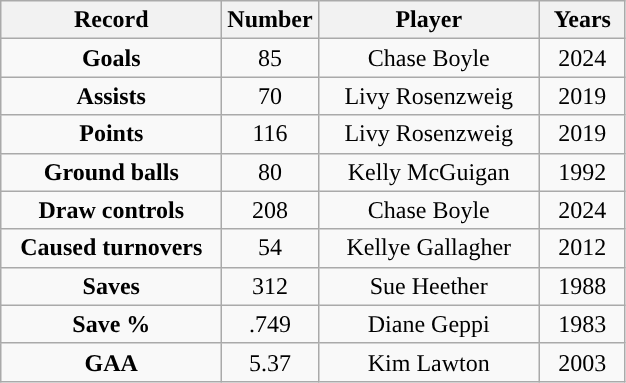<table class="wikitable">
<tr>
<th style="width:140px; ">Record</th>
<th style="width:35px; ">Number</th>
<th style="width:140px; ">Player</th>
<th style="width:50px; ">Years</th>
</tr>
<tr style="text-align:center;">
<td><strong>Goals</strong></td>
<td>85</td>
<td>Chase Boyle</td>
<td>2024</td>
</tr>
<tr style="text-align:center;">
<td><strong>Assists</strong></td>
<td>70</td>
<td>Livy Rosenzweig</td>
<td>2019</td>
</tr>
<tr style="text-align:center;">
<td><strong>Points</strong></td>
<td>116</td>
<td>Livy Rosenzweig</td>
<td>2019</td>
</tr>
<tr style="text-align:center;">
<td><strong>Ground balls</strong></td>
<td>80</td>
<td>Kelly McGuigan</td>
<td>1992</td>
</tr>
<tr style="text-align:center;">
<td><strong>Draw controls</strong></td>
<td>208</td>
<td>Chase Boyle</td>
<td>2024</td>
</tr>
<tr style="text-align:center;">
<td><strong>Caused turnovers</strong></td>
<td>54</td>
<td>Kellye Gallagher</td>
<td>2012</td>
</tr>
<tr style="text-align:center;">
<td><strong>Saves</strong></td>
<td>312</td>
<td>Sue Heether</td>
<td>1988</td>
</tr>
<tr style="text-align:center;">
<td><strong>Save %</strong></td>
<td>.749</td>
<td>Diane Geppi</td>
<td>1983</td>
</tr>
<tr style="text-align:center;">
<td><strong>GAA</strong></td>
<td>5.37</td>
<td>Kim Lawton</td>
<td>2003</td>
</tr>
</table>
